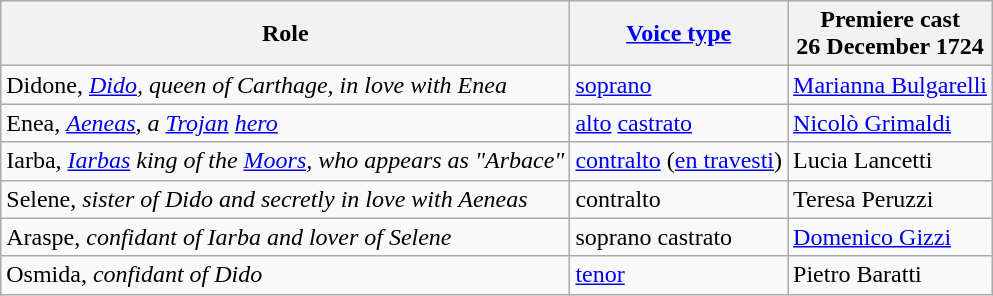<table class="wikitable">
<tr>
<th>Role</th>
<th><a href='#'>Voice type</a></th>
<th>Premiere cast<br>26 December 1724</th>
</tr>
<tr>
<td>Didone, <em><a href='#'>Dido</a>, queen of Carthage, in love with Enea</em></td>
<td><a href='#'>soprano</a></td>
<td><a href='#'>Marianna Bulgarelli</a></td>
</tr>
<tr>
<td>Enea, <em><a href='#'>Aeneas</a>, a <a href='#'>Trojan</a> <a href='#'>hero</a></em></td>
<td><a href='#'>alto</a> <a href='#'>castrato</a></td>
<td><a href='#'>Nicolò Grimaldi</a></td>
</tr>
<tr>
<td>Iarba, <em><a href='#'>Iarbas</a> king of the <a href='#'>Moors</a>, who appears as "Arbace"</em></td>
<td><a href='#'>contralto</a> (<a href='#'>en travesti</a>)</td>
<td>Lucia Lancetti</td>
</tr>
<tr>
<td>Selene, <em>sister of Dido and secretly in love with Aeneas</em></td>
<td>contralto</td>
<td>Teresa Peruzzi</td>
</tr>
<tr>
<td>Araspe, <em>confidant of Iarba and lover of Selene</em></td>
<td>soprano castrato</td>
<td><a href='#'>Domenico Gizzi</a></td>
</tr>
<tr>
<td>Osmida, <em>confidant of Dido</em></td>
<td><a href='#'>tenor</a></td>
<td>Pietro Baratti</td>
</tr>
</table>
